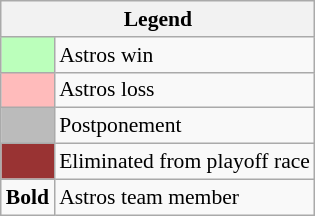<table class="wikitable" style="font-size:90%">
<tr>
<th colspan="2">Legend</th>
</tr>
<tr>
<td style="background:#bfb;"> </td>
<td>Astros win</td>
</tr>
<tr>
<td style="background:#fbb;"> </td>
<td>Astros loss</td>
</tr>
<tr>
<td style="background:#bbb;"> </td>
<td>Postponement</td>
</tr>
<tr>
<td style="background:#933;"> </td>
<td>Eliminated from playoff race</td>
</tr>
<tr>
<td><strong>Bold</strong></td>
<td>Astros team member</td>
</tr>
</table>
